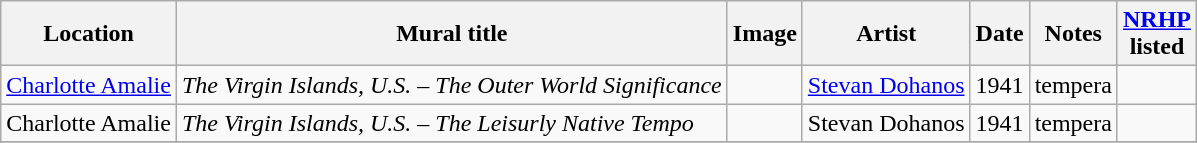<table class="wikitable sortable">
<tr>
<th>Location</th>
<th>Mural title</th>
<th>Image</th>
<th>Artist</th>
<th>Date</th>
<th>Notes</th>
<th><a href='#'>NRHP</a><br>listed</th>
</tr>
<tr>
<td><a href='#'>Charlotte Amalie</a></td>
<td><em>The Virgin Islands, U.S. – The Outer World Significance</em></td>
<td></td>
<td><a href='#'>Stevan Dohanos</a></td>
<td>1941</td>
<td>tempera</td>
<td></td>
</tr>
<tr>
<td>Charlotte Amalie</td>
<td><em>The Virgin Islands, U.S. – The Leisurly Native Tempo</em></td>
<td></td>
<td>Stevan Dohanos</td>
<td>1941</td>
<td>tempera</td>
<td></td>
</tr>
<tr>
</tr>
</table>
